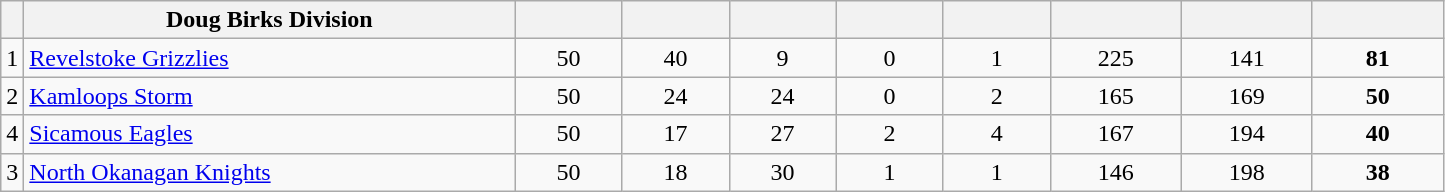<table class="wikitable sortable">
<tr>
<th style="width 5em;"></th>
<th style="width:20em;" class="unsortable">Doug Birks Division</th>
<th style="width:4em;" class="unsortable"></th>
<th style="width:4em;"></th>
<th style="width:4em;"></th>
<th style="width:4em;"></th>
<th style="width:4em;"></th>
<th style="width:5em;"></th>
<th style="width:5em;"></th>
<th style="width:5em;"></th>
</tr>
<tr align=center>
<td>1</td>
<td align=left><a href='#'>Revelstoke Grizzlies</a></td>
<td>50</td>
<td>40</td>
<td>9</td>
<td>0</td>
<td>1</td>
<td>225</td>
<td>141</td>
<td><strong>81</strong></td>
</tr>
<tr align=center>
<td>2</td>
<td align=left><a href='#'>Kamloops Storm</a></td>
<td>50</td>
<td>24</td>
<td>24</td>
<td>0</td>
<td>2</td>
<td>165</td>
<td>169</td>
<td><strong>50</strong></td>
</tr>
<tr align=center>
<td>4</td>
<td align=left><a href='#'>Sicamous Eagles</a></td>
<td>50</td>
<td>17</td>
<td>27</td>
<td>2</td>
<td>4</td>
<td>167</td>
<td>194</td>
<td><strong>40</strong></td>
</tr>
<tr align=center>
<td>3</td>
<td align=left><a href='#'>North Okanagan Knights</a></td>
<td>50</td>
<td>18</td>
<td>30</td>
<td>1</td>
<td>1</td>
<td>146</td>
<td>198</td>
<td><strong>38</strong></td>
</tr>
</table>
